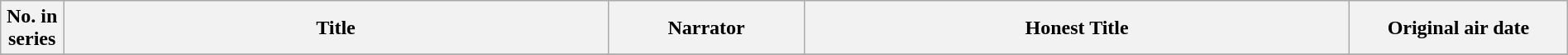<table class="wikitable plainrowheaders" style="width:100%;">
<tr>
<th style="width:1%">No. in<br>series</th>
<th style="width:25%">Title</th>
<th style="width:9%">Narrator</th>
<th style="width:25%">Honest Title</th>
<th style="width:10%">Original air date</th>
</tr>
<tr>
</tr>
</table>
